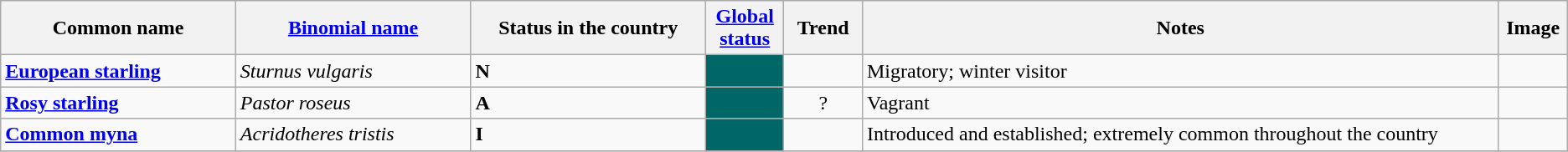<table class="wikitable sortable">
<tr>
<th width="15%">Common name</th>
<th width="15%"><a href='#'>Binomial name</a></th>
<th data-sort-type="number" width="15%">Status in the country</th>
<th width="5%"><a href='#'>Global status</a></th>
<th width="5%">Trend</th>
<th class="unsortable">Notes</th>
<th class="unsortable">Image</th>
</tr>
<tr>
<td><strong><a href='#'>European starling</a></strong></td>
<td><em>Sturnus vulgaris</em></td>
<td><strong>N</strong></td>
<td align=center style="background: #006666"></td>
<td align=center></td>
<td>Migratory; winter visitor</td>
<td></td>
</tr>
<tr>
<td><strong><a href='#'>Rosy starling</a></strong></td>
<td><em>Pastor roseus</em></td>
<td><strong>A</strong></td>
<td align=center style="background: #006666"></td>
<td align=center>?</td>
<td>Vagrant</td>
<td></td>
</tr>
<tr>
<td><strong><a href='#'>Common myna</a></strong></td>
<td><em>Acridotheres tristis</em></td>
<td><strong>I</strong></td>
<td align=center style="background: #006666"></td>
<td align=center></td>
<td>Introduced and established; extremely common throughout the country</td>
<td></td>
</tr>
<tr>
</tr>
</table>
